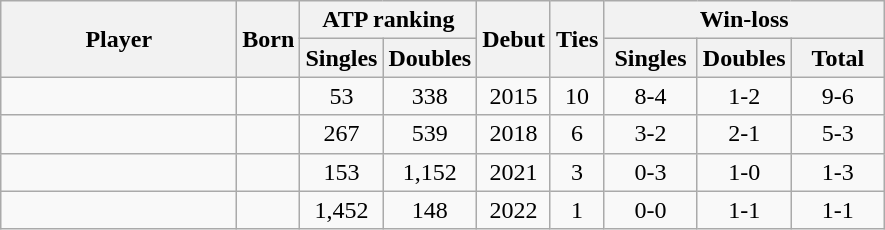<table class="wikitable sortable" style=text-align:center>
<tr>
<th width=150 rowspan=2>Player</th>
<th rowspan=2>Born</th>
<th colspan=2>ATP ranking</th>
<th rowspan=2>Debut</th>
<th rowspan=2>Ties</th>
<th colspan=3>Win-loss</th>
</tr>
<tr>
<th>Singles</th>
<th>Doubles</th>
<th width=55px>Singles</th>
<th width=55px>Doubles</th>
<th width=55px>Total</th>
</tr>
<tr>
<td align=left></td>
<td align=left></td>
<td>53</td>
<td>338</td>
<td>2015</td>
<td>10</td>
<td>8-4</td>
<td>1-2</td>
<td>9-6</td>
</tr>
<tr>
<td align=left></td>
<td align=left></td>
<td>267</td>
<td>539</td>
<td>2018</td>
<td>6</td>
<td>3-2</td>
<td>2-1</td>
<td>5-3</td>
</tr>
<tr>
<td align=left></td>
<td align=left></td>
<td>153</td>
<td>1,152</td>
<td>2021</td>
<td>3</td>
<td>0-3</td>
<td>1-0</td>
<td>1-3</td>
</tr>
<tr>
<td align=left></td>
<td align=left></td>
<td>1,452</td>
<td>148</td>
<td>2022</td>
<td>1</td>
<td>0-0</td>
<td>1-1</td>
<td>1-1</td>
</tr>
</table>
